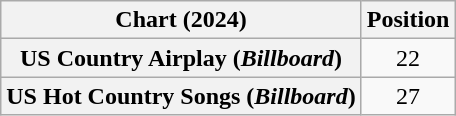<table class="wikitable sortable plainrowheaders" style="text-align:center">
<tr>
<th scope="col">Chart (2024)</th>
<th scope="col">Position</th>
</tr>
<tr>
<th scope="row">US Country Airplay (<em>Billboard</em>)</th>
<td>22</td>
</tr>
<tr>
<th scope="row">US Hot Country Songs (<em>Billboard</em>)</th>
<td>27</td>
</tr>
</table>
